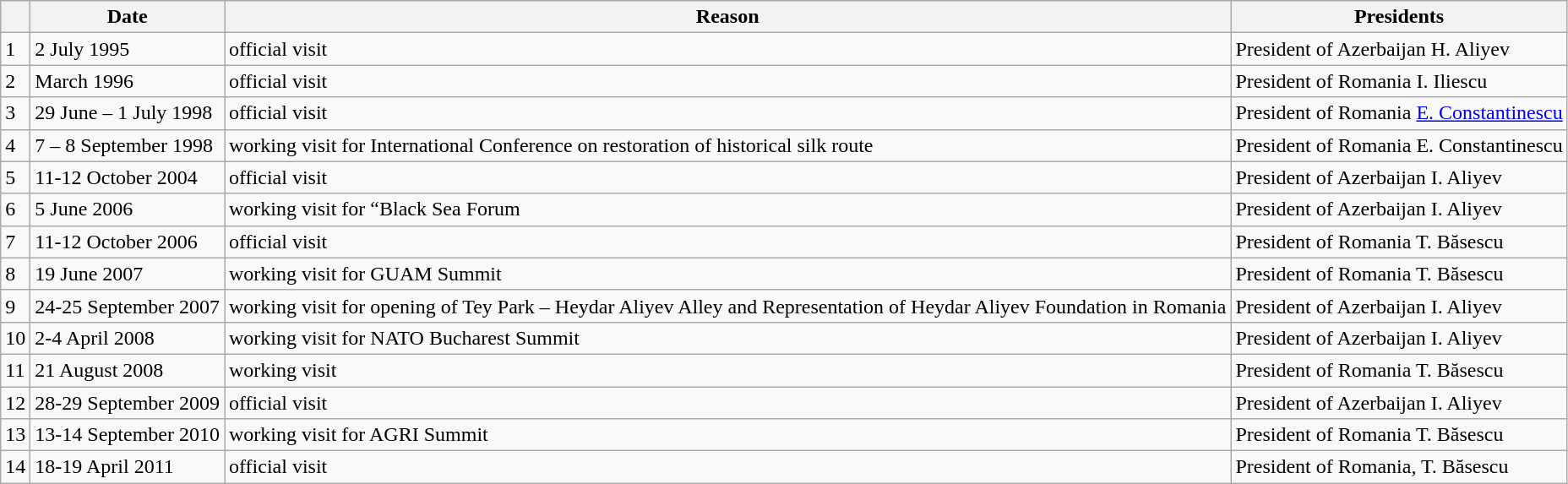<table class="wikitable">
<tr>
<th></th>
<th>Date</th>
<th>Reason</th>
<th>Presidents</th>
</tr>
<tr>
<td>1</td>
<td>2 July 1995</td>
<td>official visit</td>
<td>President of Azerbaijan H. Aliyev</td>
</tr>
<tr>
<td>2</td>
<td>March 1996</td>
<td>official visit</td>
<td>President of Romania I. Iliescu</td>
</tr>
<tr>
<td>3</td>
<td>29 June – 1 July 1998</td>
<td>official visit</td>
<td>President of Romania <a href='#'>E. Constantinescu</a></td>
</tr>
<tr>
<td>4</td>
<td>7 – 8 September 1998</td>
<td>working visit for International Conference on restoration of historical silk route</td>
<td>President of Romania E. Constantinescu</td>
</tr>
<tr>
<td>5</td>
<td>11-12 October 2004</td>
<td>official visit</td>
<td>President of Azerbaijan I. Aliyev</td>
</tr>
<tr>
<td>6</td>
<td>5 June 2006</td>
<td>working visit for “Black Sea Forum</td>
<td>President of Azerbaijan I. Aliyev</td>
</tr>
<tr>
<td>7</td>
<td>11-12 October 2006</td>
<td>official visit</td>
<td>President of Romania T. Băsescu</td>
</tr>
<tr>
<td>8</td>
<td>19 June 2007</td>
<td>working visit for GUAM Summit</td>
<td>President of Romania T. Băsescu</td>
</tr>
<tr>
<td>9</td>
<td>24-25 September 2007</td>
<td>working visit for opening of Tey Park – Heydar Aliyev Alley and Representation of Heydar Aliyev Foundation in Romania</td>
<td>President of Azerbaijan I. Aliyev</td>
</tr>
<tr>
<td>10</td>
<td>2-4 April 2008</td>
<td>working visit for NATO Bucharest Summit</td>
<td>President of Azerbaijan I. Aliyev</td>
</tr>
<tr>
<td>11</td>
<td>21 August 2008</td>
<td>working visit</td>
<td>President of Romania T. Băsescu</td>
</tr>
<tr>
<td>12</td>
<td>28-29 September 2009</td>
<td>official visit</td>
<td>President of Azerbaijan I. Aliyev</td>
</tr>
<tr>
<td>13</td>
<td>13-14 September 2010</td>
<td>working visit for AGRI Summit</td>
<td>President of Romania T. Băsescu</td>
</tr>
<tr>
<td>14</td>
<td>18-19 April 2011</td>
<td>official visit</td>
<td>President of Romania, T. Băsescu</td>
</tr>
</table>
